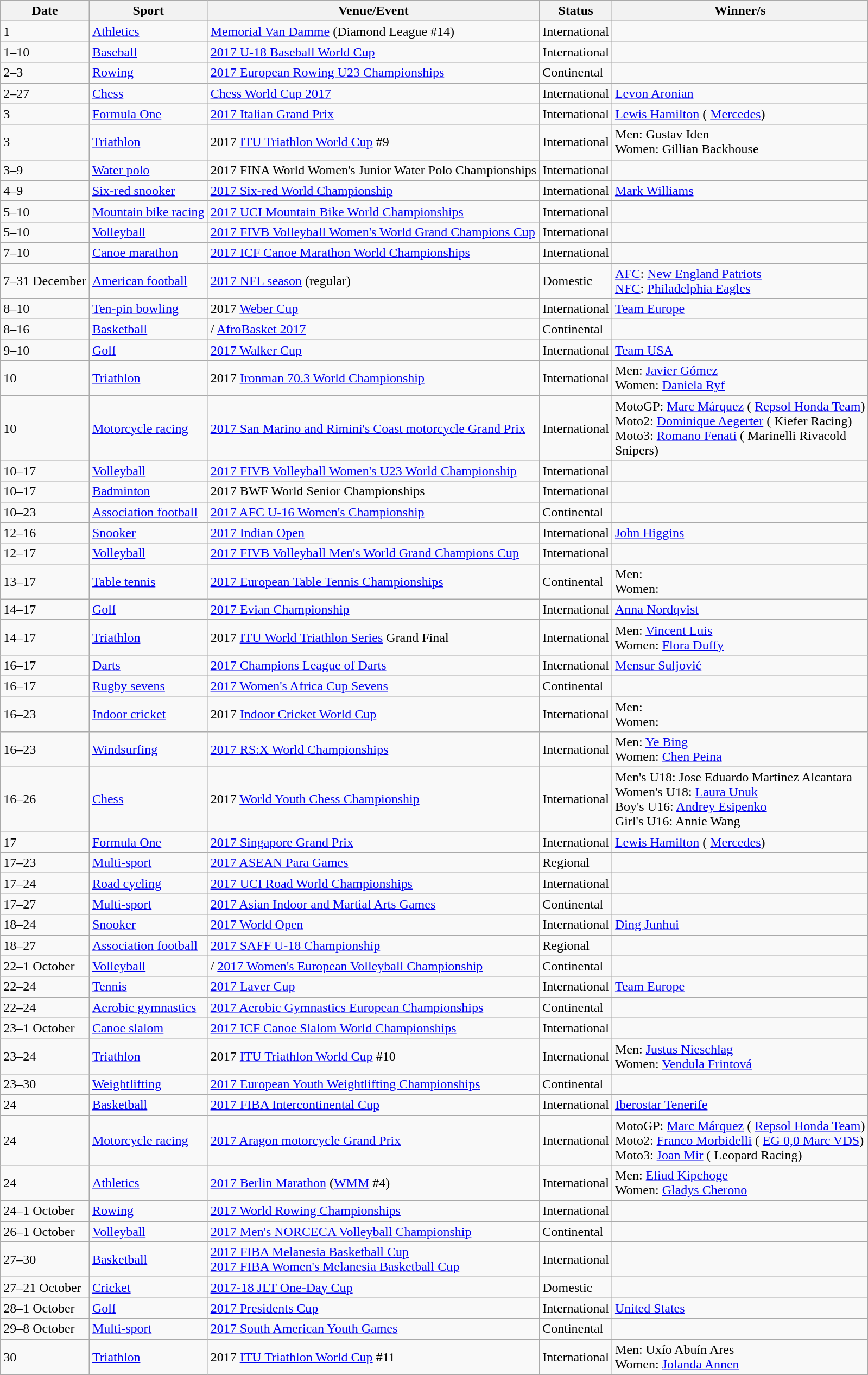<table class="wikitable sortable">
<tr>
<th>Date</th>
<th>Sport</th>
<th>Venue/Event</th>
<th>Status</th>
<th>Winner/s</th>
</tr>
<tr>
<td>1</td>
<td><a href='#'>Athletics</a></td>
<td> <a href='#'>Memorial Van Damme</a> (Diamond League #14)</td>
<td>International</td>
<td></td>
</tr>
<tr>
<td>1–10</td>
<td><a href='#'>Baseball</a></td>
<td> <a href='#'>2017 U-18 Baseball World Cup</a></td>
<td>International</td>
<td></td>
</tr>
<tr>
<td>2–3</td>
<td><a href='#'>Rowing</a></td>
<td> <a href='#'>2017 European Rowing U23 Championships</a></td>
<td>Continental</td>
<td></td>
</tr>
<tr>
<td>2–27</td>
<td><a href='#'>Chess</a></td>
<td> <a href='#'>Chess World Cup 2017</a></td>
<td>International</td>
<td> <a href='#'>Levon Aronian</a></td>
</tr>
<tr>
<td>3</td>
<td><a href='#'>Formula One</a></td>
<td> <a href='#'>2017 Italian Grand Prix</a></td>
<td>International</td>
<td> <a href='#'>Lewis Hamilton</a> ( <a href='#'>Mercedes</a>)</td>
</tr>
<tr>
<td>3</td>
<td><a href='#'>Triathlon</a></td>
<td> 2017 <a href='#'>ITU Triathlon World Cup</a> #9</td>
<td>International</td>
<td>Men:  Gustav Iden<br>Women:  Gillian Backhouse</td>
</tr>
<tr>
<td>3–9</td>
<td><a href='#'>Water polo</a></td>
<td> 2017 FINA World Women's Junior Water Polo Championships</td>
<td>International</td>
<td></td>
</tr>
<tr>
<td>4–9</td>
<td><a href='#'>Six-red snooker</a></td>
<td> <a href='#'>2017 Six-red World Championship</a></td>
<td>International</td>
<td> <a href='#'>Mark Williams</a></td>
</tr>
<tr>
<td>5–10</td>
<td><a href='#'>Mountain bike racing</a></td>
<td> <a href='#'>2017 UCI Mountain Bike World Championships</a></td>
<td>International</td>
<td></td>
</tr>
<tr>
<td>5–10</td>
<td><a href='#'>Volleyball</a></td>
<td> <a href='#'>2017 FIVB Volleyball Women's World Grand Champions Cup</a></td>
<td>International</td>
<td></td>
</tr>
<tr>
<td>7–10</td>
<td><a href='#'>Canoe marathon</a></td>
<td> <a href='#'>2017 ICF Canoe Marathon World Championships</a></td>
<td>International</td>
<td></td>
</tr>
<tr>
<td>7–31 December</td>
<td><a href='#'>American football</a></td>
<td> <a href='#'>2017 NFL season</a> (regular)</td>
<td>Domestic</td>
<td><a href='#'>AFC</a>:  <a href='#'>New England Patriots</a><br><a href='#'>NFC</a>:  <a href='#'>Philadelphia Eagles</a></td>
</tr>
<tr>
<td>8–10</td>
<td><a href='#'>Ten-pin bowling</a></td>
<td> 2017 <a href='#'>Weber Cup</a></td>
<td>International</td>
<td> <a href='#'>Team Europe</a></td>
</tr>
<tr>
<td>8–16</td>
<td><a href='#'>Basketball</a></td>
<td>/ <a href='#'>AfroBasket 2017</a></td>
<td>Continental</td>
<td></td>
</tr>
<tr>
<td>9–10</td>
<td><a href='#'>Golf</a></td>
<td> <a href='#'>2017 Walker Cup</a></td>
<td>International</td>
<td> <a href='#'>Team USA</a></td>
</tr>
<tr>
<td>10</td>
<td><a href='#'>Triathlon</a></td>
<td> 2017 <a href='#'>Ironman 70.3 World Championship</a></td>
<td>International</td>
<td>Men:  <a href='#'>Javier Gómez</a><br>Women:  <a href='#'>Daniela Ryf</a></td>
</tr>
<tr>
<td>10</td>
<td><a href='#'>Motorcycle racing</a></td>
<td> <a href='#'>2017 San Marino and Rimini's Coast motorcycle Grand Prix</a></td>
<td>International</td>
<td>MotoGP:  <a href='#'>Marc Márquez</a> ( <a href='#'>Repsol Honda Team</a>)<br>Moto2:  <a href='#'>Dominique Aegerter</a> ( Kiefer Racing)<br>Moto3:  <a href='#'>Romano Fenati</a> ( Marinelli Rivacold <br>Snipers)</td>
</tr>
<tr>
<td>10–17</td>
<td><a href='#'>Volleyball</a></td>
<td> <a href='#'>2017 FIVB Volleyball Women's U23 World Championship</a></td>
<td>International</td>
<td></td>
</tr>
<tr>
<td>10–17</td>
<td><a href='#'>Badminton</a></td>
<td> 2017 BWF World Senior Championships</td>
<td>International</td>
<td></td>
</tr>
<tr>
<td>10–23</td>
<td><a href='#'>Association football</a></td>
<td> <a href='#'>2017 AFC U-16 Women's Championship</a></td>
<td>Continental</td>
<td></td>
</tr>
<tr>
<td>12–16</td>
<td><a href='#'>Snooker</a></td>
<td> <a href='#'>2017 Indian Open</a></td>
<td>International</td>
<td> <a href='#'>John Higgins</a></td>
</tr>
<tr>
<td>12–17</td>
<td><a href='#'>Volleyball</a></td>
<td> <a href='#'>2017 FIVB Volleyball Men's World Grand Champions Cup</a></td>
<td>International</td>
<td></td>
</tr>
<tr>
<td>13–17</td>
<td><a href='#'>Table tennis</a></td>
<td> <a href='#'>2017 European Table Tennis Championships</a></td>
<td>Continental</td>
<td>Men: <br>Women: </td>
</tr>
<tr>
<td>14–17</td>
<td><a href='#'>Golf</a></td>
<td> <a href='#'>2017 Evian Championship</a></td>
<td>International</td>
<td> <a href='#'>Anna Nordqvist</a></td>
</tr>
<tr>
<td>14–17</td>
<td><a href='#'>Triathlon</a></td>
<td> 2017 <a href='#'>ITU World Triathlon Series</a> Grand Final</td>
<td>International</td>
<td>Men:  <a href='#'>Vincent Luis</a><br>Women:  <a href='#'>Flora Duffy</a></td>
</tr>
<tr>
<td>16–17</td>
<td><a href='#'>Darts</a></td>
<td> <a href='#'>2017 Champions League of Darts</a></td>
<td>International</td>
<td> <a href='#'>Mensur Suljović</a></td>
</tr>
<tr>
<td>16–17</td>
<td><a href='#'>Rugby sevens</a></td>
<td> <a href='#'>2017 Women's Africa Cup Sevens</a></td>
<td>Continental</td>
<td></td>
</tr>
<tr>
<td>16–23</td>
<td><a href='#'>Indoor cricket</a></td>
<td> 2017 <a href='#'>Indoor Cricket World Cup</a></td>
<td>International</td>
<td>Men: <br>Women: </td>
</tr>
<tr>
<td>16–23</td>
<td><a href='#'>Windsurfing</a></td>
<td> <a href='#'>2017 RS:X World Championships</a></td>
<td>International</td>
<td>Men:  <a href='#'>Ye Bing</a><br>Women:  <a href='#'>Chen Peina</a></td>
</tr>
<tr>
<td>16–26</td>
<td><a href='#'>Chess</a></td>
<td> 2017 <a href='#'>World Youth Chess Championship</a></td>
<td>International</td>
<td>Men's U18:  Jose Eduardo Martinez Alcantara<br>Women's U18:  <a href='#'>Laura Unuk</a><br>Boy's U16:  <a href='#'>Andrey Esipenko</a><br>Girl's U16:  Annie Wang</td>
</tr>
<tr>
<td>17</td>
<td><a href='#'>Formula One</a></td>
<td> <a href='#'>2017 Singapore Grand Prix</a></td>
<td>International</td>
<td> <a href='#'>Lewis Hamilton</a> ( <a href='#'>Mercedes</a>)</td>
</tr>
<tr>
<td>17–23</td>
<td><a href='#'>Multi-sport</a></td>
<td> <a href='#'>2017 ASEAN Para Games</a></td>
<td>Regional</td>
<td></td>
</tr>
<tr>
<td>17–24</td>
<td><a href='#'>Road cycling</a></td>
<td> <a href='#'>2017 UCI Road World Championships</a></td>
<td>International</td>
<td></td>
</tr>
<tr>
<td>17–27</td>
<td><a href='#'>Multi-sport</a></td>
<td> <a href='#'>2017 Asian Indoor and Martial Arts Games</a></td>
<td>Continental</td>
<td></td>
</tr>
<tr>
<td>18–24</td>
<td><a href='#'>Snooker</a></td>
<td> <a href='#'>2017 World Open</a></td>
<td>International</td>
<td> <a href='#'>Ding Junhui</a></td>
</tr>
<tr>
<td>18–27</td>
<td><a href='#'>Association football</a></td>
<td> <a href='#'>2017 SAFF U-18 Championship</a></td>
<td>Regional</td>
<td></td>
</tr>
<tr>
<td>22–1 October</td>
<td><a href='#'>Volleyball</a></td>
<td>/ <a href='#'>2017 Women's European Volleyball Championship</a></td>
<td>Continental</td>
<td></td>
</tr>
<tr>
<td>22–24</td>
<td><a href='#'>Tennis</a></td>
<td> <a href='#'>2017 Laver Cup</a></td>
<td>International</td>
<td> <a href='#'>Team Europe</a></td>
</tr>
<tr>
<td>22–24</td>
<td><a href='#'>Aerobic gymnastics</a></td>
<td> <a href='#'>2017 Aerobic Gymnastics European Championships</a></td>
<td>Continental</td>
<td></td>
</tr>
<tr>
<td>23–1 October</td>
<td><a href='#'>Canoe slalom</a></td>
<td> <a href='#'>2017 ICF Canoe Slalom World Championships</a></td>
<td>International</td>
<td></td>
</tr>
<tr>
<td>23–24</td>
<td><a href='#'>Triathlon</a></td>
<td> 2017 <a href='#'>ITU Triathlon World Cup</a> #10</td>
<td>International</td>
<td>Men:  <a href='#'>Justus Nieschlag</a><br>Women:  <a href='#'>Vendula Frintová</a></td>
</tr>
<tr>
<td>23–30</td>
<td><a href='#'>Weightlifting</a></td>
<td> <a href='#'>2017 European Youth Weightlifting Championships</a></td>
<td>Continental</td>
<td></td>
</tr>
<tr>
<td>24</td>
<td><a href='#'>Basketball</a></td>
<td> <a href='#'>2017 FIBA Intercontinental Cup</a></td>
<td>International</td>
<td> <a href='#'>Iberostar Tenerife</a></td>
</tr>
<tr>
<td>24</td>
<td><a href='#'>Motorcycle racing</a></td>
<td> <a href='#'>2017 Aragon motorcycle Grand Prix</a></td>
<td>International</td>
<td>MotoGP:  <a href='#'>Marc Márquez</a> ( <a href='#'>Repsol Honda Team</a>)<br>Moto2:  <a href='#'>Franco Morbidelli</a> ( <a href='#'>EG 0,0 Marc VDS</a>)<br>Moto3:  <a href='#'>Joan Mir</a> ( Leopard Racing)</td>
</tr>
<tr>
<td>24</td>
<td><a href='#'>Athletics</a></td>
<td> <a href='#'>2017 Berlin Marathon</a> (<a href='#'>WMM</a> #4)</td>
<td>International</td>
<td>Men:  <a href='#'>Eliud Kipchoge</a><br>Women:  <a href='#'>Gladys Cherono</a></td>
</tr>
<tr>
<td>24–1 October</td>
<td><a href='#'>Rowing</a></td>
<td> <a href='#'>2017 World Rowing Championships</a></td>
<td>International</td>
<td></td>
</tr>
<tr>
<td>26–1 October</td>
<td><a href='#'>Volleyball</a></td>
<td> <a href='#'>2017 Men's NORCECA Volleyball Championship</a></td>
<td>Continental</td>
<td></td>
</tr>
<tr>
<td>27–30</td>
<td><a href='#'>Basketball</a></td>
<td> <a href='#'>2017 FIBA Melanesia Basketball Cup</a><br> <a href='#'>2017 FIBA Women's Melanesia Basketball Cup</a></td>
<td>International</td>
<td><br></td>
</tr>
<tr>
<td>27–21 October</td>
<td><a href='#'>Cricket</a></td>
<td> <a href='#'>2017-18 JLT One-Day Cup</a></td>
<td>Domestic</td>
<td></td>
</tr>
<tr>
<td>28–1 October</td>
<td><a href='#'>Golf</a></td>
<td> <a href='#'>2017 Presidents Cup</a></td>
<td>International</td>
<td> <a href='#'>United States</a></td>
</tr>
<tr>
<td>29–8 October</td>
<td><a href='#'>Multi-sport</a></td>
<td> <a href='#'>2017 South American Youth Games</a></td>
<td>Continental</td>
<td></td>
</tr>
<tr>
<td>30</td>
<td><a href='#'>Triathlon</a></td>
<td> 2017 <a href='#'>ITU Triathlon World Cup</a> #11</td>
<td>International</td>
<td>Men:  Uxío Abuín Ares<br>Women:  <a href='#'>Jolanda Annen</a></td>
</tr>
</table>
